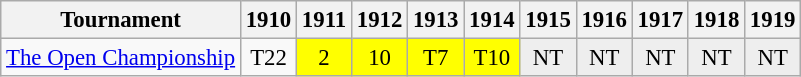<table class="wikitable" style="font-size:95%;text-align:center;">
<tr>
<th>Tournament</th>
<th>1910</th>
<th>1911</th>
<th>1912</th>
<th>1913</th>
<th>1914</th>
<th>1915</th>
<th>1916</th>
<th>1917</th>
<th>1918</th>
<th>1919</th>
</tr>
<tr>
<td align=left><a href='#'>The Open Championship</a></td>
<td>T22</td>
<td style="background:yellow;">2</td>
<td style="background:yellow;">10</td>
<td style="background:yellow;">T7</td>
<td style="background:yellow;">T10</td>
<td style="background:#eeeeee;">NT</td>
<td style="background:#eeeeee;">NT</td>
<td style="background:#eeeeee;">NT</td>
<td style="background:#eeeeee;">NT</td>
<td style="background:#eeeeee;">NT</td>
</tr>
</table>
